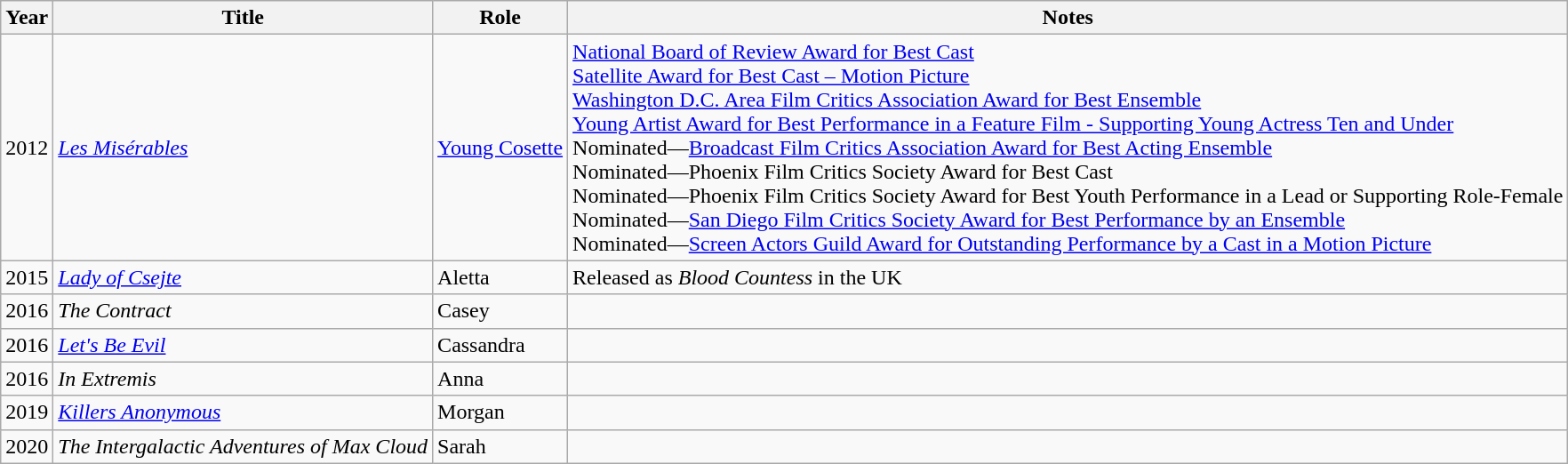<table class="wikitable sortable">
<tr>
<th scope="col">Year</th>
<th scope="col">Title</th>
<th scope="col">Role</th>
<th scope="col" class="unsortable">Notes</th>
</tr>
<tr>
<td>2012</td>
<td><em><a href='#'>Les Misérables</a></em></td>
<td><a href='#'>Young Cosette</a></td>
<td><a href='#'>National Board of Review Award for Best Cast</a><br><a href='#'>Satellite Award for Best Cast – Motion Picture</a><br><a href='#'>Washington D.C. Area Film Critics Association Award for Best Ensemble</a><br><a href='#'>Young Artist Award for Best Performance in a Feature Film - Supporting Young Actress Ten and Under</a><br>Nominated—<a href='#'>Broadcast Film Critics Association Award for Best Acting Ensemble</a><br>Nominated—Phoenix Film Critics Society Award for Best Cast<br>Nominated—Phoenix Film Critics Society Award for Best Youth Performance in a Lead or Supporting Role-Female<br>Nominated—<a href='#'>San Diego Film Critics Society Award for Best Performance by an Ensemble</a><br> Nominated—<a href='#'>Screen Actors Guild Award for Outstanding Performance by a Cast in a Motion Picture</a></td>
</tr>
<tr>
<td>2015</td>
<td><em><a href='#'>Lady of Csejte</a></em></td>
<td>Aletta</td>
<td>Released as <em>Blood Countess</em> in the UK</td>
</tr>
<tr>
<td>2016</td>
<td><em>The Contract</em></td>
<td>Casey</td>
<td></td>
</tr>
<tr>
<td>2016</td>
<td><em><a href='#'>Let's Be Evil</a></em></td>
<td>Cassandra</td>
<td></td>
</tr>
<tr>
<td>2016</td>
<td><em>In Extremis</em></td>
<td>Anna</td>
<td></td>
</tr>
<tr>
<td>2019</td>
<td><em><a href='#'>Killers Anonymous</a></em></td>
<td>Morgan</td>
<td></td>
</tr>
<tr>
<td>2020</td>
<td><em>The Intergalactic Adventures of Max Cloud</em></td>
<td>Sarah</td>
<td></td>
</tr>
</table>
